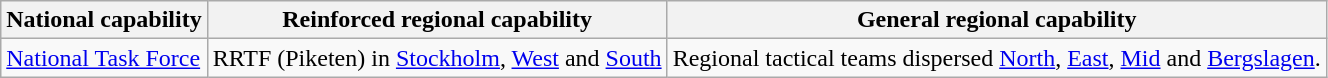<table class="wikitable">
<tr>
<th>National capability</th>
<th>Reinforced regional capability</th>
<th>General regional capability</th>
</tr>
<tr>
<td><a href='#'>National Task Force</a></td>
<td>RRTF (Piketen) in <a href='#'>Stockholm</a>, <a href='#'>West</a> and <a href='#'>South</a></td>
<td>Regional tactical teams dispersed <a href='#'>North</a>, <a href='#'>East</a>, <a href='#'>Mid</a> and <a href='#'>Bergslagen</a>.</td>
</tr>
</table>
